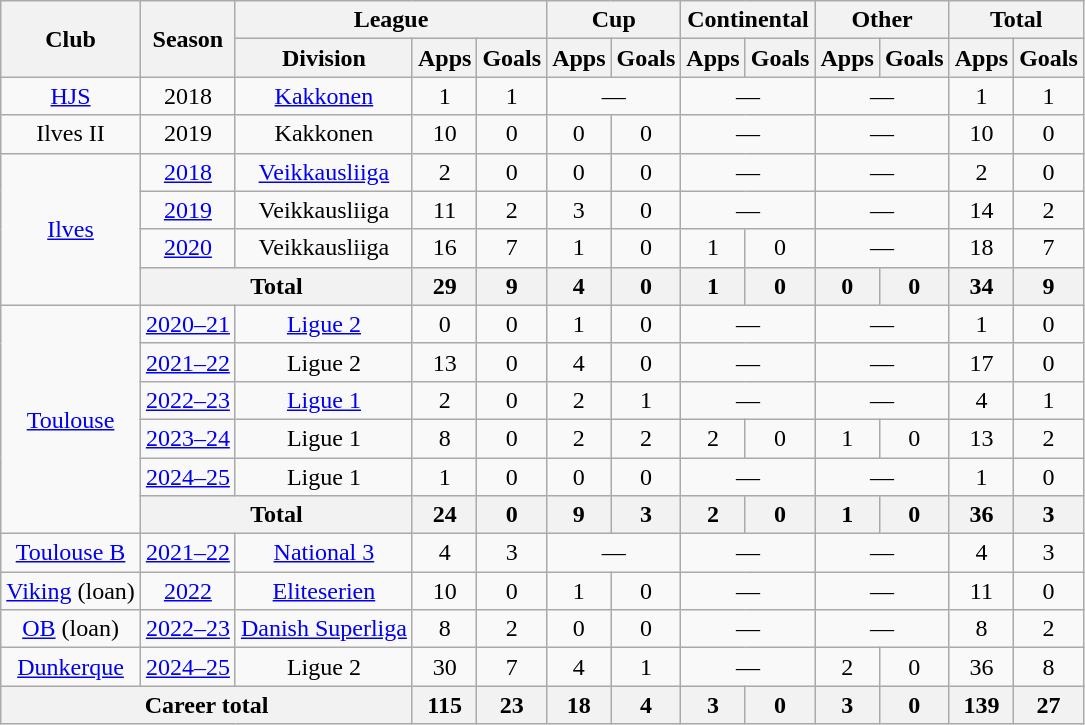<table class="wikitable" style="text-align: center;">
<tr>
<th rowspan="2">Club</th>
<th rowspan="2">Season</th>
<th colspan="3">League</th>
<th colspan="2">Cup</th>
<th colspan="2">Continental</th>
<th colspan="2">Other</th>
<th colspan="2">Total</th>
</tr>
<tr>
<th>Division</th>
<th>Apps</th>
<th>Goals</th>
<th>Apps</th>
<th>Goals</th>
<th>Apps</th>
<th>Goals</th>
<th>Apps</th>
<th>Goals</th>
<th>Apps</th>
<th>Goals</th>
</tr>
<tr>
<td><a href='#'>HJS</a></td>
<td>2018</td>
<td><a href='#'>Kakkonen</a></td>
<td>1</td>
<td>1</td>
<td colspan="2">—</td>
<td colspan="2">—</td>
<td colspan="2">—</td>
<td>1</td>
<td>1</td>
</tr>
<tr>
<td>Ilves II</td>
<td>2019</td>
<td>Kakkonen</td>
<td>10</td>
<td>0</td>
<td>0</td>
<td>0</td>
<td colspan="2">—</td>
<td colspan="2">—</td>
<td>10</td>
<td>0</td>
</tr>
<tr>
<td rowspan="4"><a href='#'>Ilves</a></td>
<td><a href='#'>2018</a></td>
<td><a href='#'>Veikkausliiga</a></td>
<td>2</td>
<td>0</td>
<td>0</td>
<td>0</td>
<td colspan="2">—</td>
<td colspan="2">—</td>
<td>2</td>
<td>0</td>
</tr>
<tr>
<td><a href='#'>2019</a></td>
<td>Veikkausliiga</td>
<td>11</td>
<td>2</td>
<td>3</td>
<td>0</td>
<td colspan="2">—</td>
<td colspan="2">—</td>
<td>14</td>
<td>2</td>
</tr>
<tr>
<td><a href='#'>2020</a></td>
<td>Veikkausliiga</td>
<td>16</td>
<td>7</td>
<td>1</td>
<td>0</td>
<td>1</td>
<td>0</td>
<td colspan="2">—</td>
<td>18</td>
<td>7</td>
</tr>
<tr>
<th colspan="2">Total</th>
<th>29</th>
<th>9</th>
<th>4</th>
<th>0</th>
<th>1</th>
<th>0</th>
<th>0</th>
<th>0</th>
<th>34</th>
<th>9</th>
</tr>
<tr>
<td rowspan="6"><a href='#'>Toulouse</a></td>
<td><a href='#'>2020–21</a></td>
<td><a href='#'>Ligue 2</a></td>
<td>0</td>
<td>0</td>
<td>1</td>
<td>0</td>
<td colspan="2">—</td>
<td colspan="2">—</td>
<td>1</td>
<td>0</td>
</tr>
<tr>
<td><a href='#'>2021–22</a></td>
<td>Ligue 2</td>
<td>13</td>
<td>0</td>
<td>4</td>
<td>0</td>
<td colspan="2">—</td>
<td colspan="2">—</td>
<td>17</td>
<td>0</td>
</tr>
<tr>
<td><a href='#'>2022–23</a></td>
<td><a href='#'>Ligue 1</a></td>
<td>2</td>
<td>0</td>
<td>2</td>
<td>1</td>
<td colspan="2">—</td>
<td colspan="2">—</td>
<td>4</td>
<td>1</td>
</tr>
<tr>
<td><a href='#'>2023–24</a></td>
<td>Ligue 1</td>
<td>8</td>
<td>0</td>
<td>2</td>
<td>2</td>
<td>2</td>
<td>0</td>
<td>1</td>
<td>0</td>
<td>13</td>
<td>2</td>
</tr>
<tr>
<td><a href='#'>2024–25</a></td>
<td>Ligue 1</td>
<td>1</td>
<td>0</td>
<td>0</td>
<td>0</td>
<td colspan="2">—</td>
<td colspan="2">—</td>
<td>1</td>
<td>0</td>
</tr>
<tr>
<th colspan="2">Total</th>
<th>24</th>
<th>0</th>
<th>9</th>
<th>3</th>
<th>2</th>
<th>0</th>
<th>1</th>
<th>0</th>
<th>36</th>
<th>3</th>
</tr>
<tr>
<td><a href='#'>Toulouse B</a></td>
<td><a href='#'>2021–22</a></td>
<td><a href='#'>National 3</a></td>
<td>4</td>
<td>3</td>
<td colspan="2">—</td>
<td colspan="2">—</td>
<td colspan="2">—</td>
<td>4</td>
<td>3</td>
</tr>
<tr>
<td><a href='#'>Viking</a> (loan)</td>
<td><a href='#'>2022</a></td>
<td><a href='#'>Eliteserien</a></td>
<td>10</td>
<td>0</td>
<td>1</td>
<td>0</td>
<td colspan="2">—</td>
<td colspan="2">—</td>
<td>11</td>
<td>0</td>
</tr>
<tr>
<td><a href='#'>OB</a> (loan)</td>
<td><a href='#'>2022–23</a></td>
<td><a href='#'>Danish Superliga</a></td>
<td>8</td>
<td>2</td>
<td>0</td>
<td>0</td>
<td colspan="2">—</td>
<td colspan="2">—</td>
<td>8</td>
<td>2</td>
</tr>
<tr>
<td><a href='#'>Dunkerque</a></td>
<td><a href='#'>2024–25</a></td>
<td>Ligue 2</td>
<td>30</td>
<td>7</td>
<td>4</td>
<td>1</td>
<td colspan="2">—</td>
<td>2</td>
<td>0</td>
<td>36</td>
<td>8</td>
</tr>
<tr>
<th colspan="3">Career total</th>
<th>115</th>
<th>23</th>
<th>18</th>
<th>4</th>
<th>3</th>
<th>0</th>
<th>3</th>
<th>0</th>
<th>139</th>
<th>27</th>
</tr>
</table>
